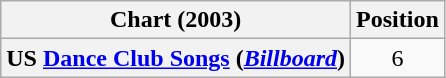<table class="wikitable plainrowheaders">
<tr>
<th>Chart (2003)</th>
<th>Position</th>
</tr>
<tr>
<th scope="row">US <a href='#'>Dance Club Songs</a> (<em><a href='#'>Billboard</a></em>)</th>
<td align="center">6</td>
</tr>
</table>
